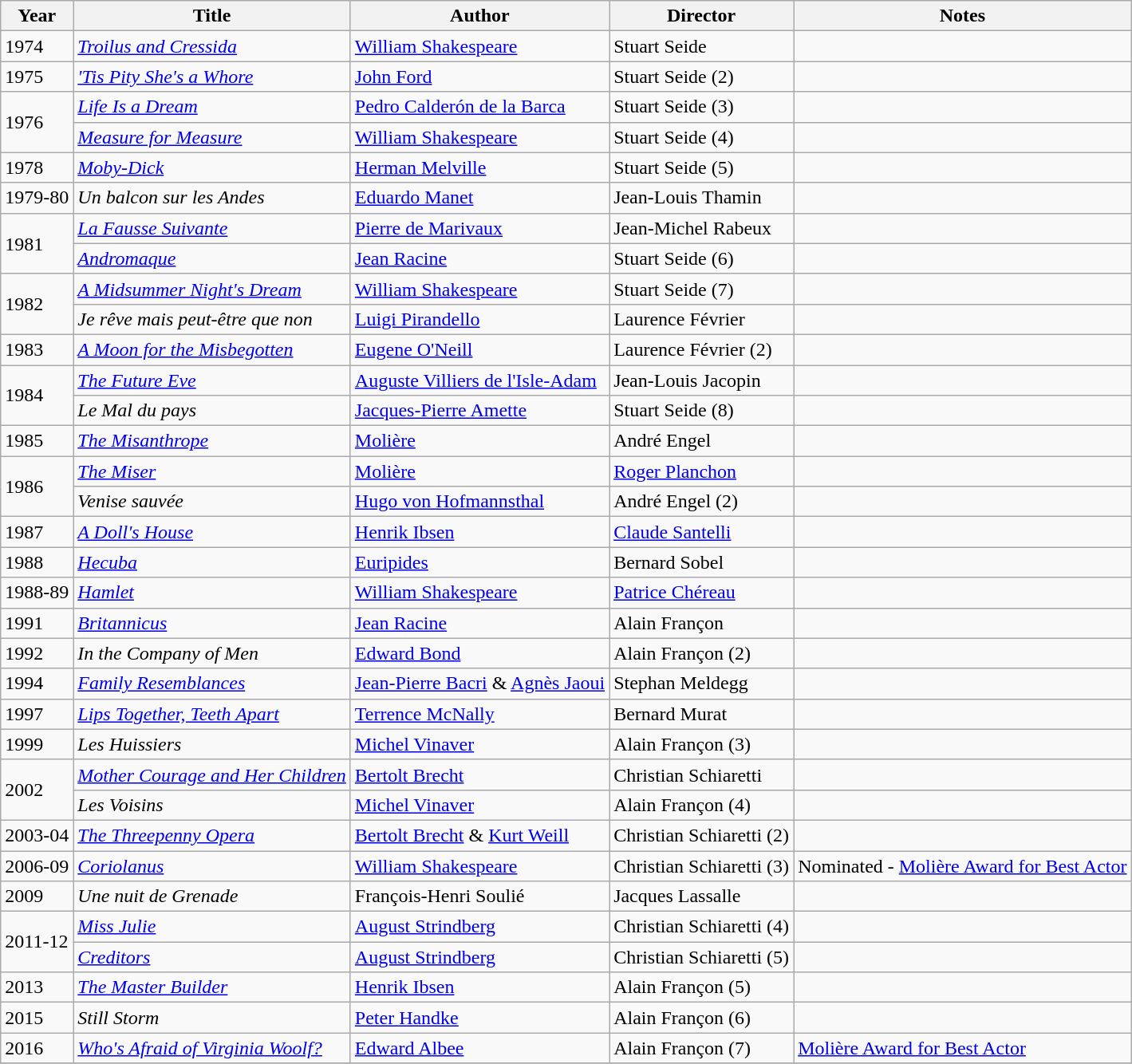<table class="wikitable">
<tr>
<th>Year</th>
<th>Title</th>
<th>Author</th>
<th>Director</th>
<th>Notes</th>
</tr>
<tr>
<td>1974</td>
<td><em><a href='#'>Troilus and Cressida</a></em></td>
<td><a href='#'>William Shakespeare</a></td>
<td>Stuart Seide</td>
<td></td>
</tr>
<tr>
<td>1975</td>
<td><em><a href='#'>'Tis Pity She's a Whore</a></em></td>
<td><a href='#'>John Ford</a></td>
<td>Stuart Seide (2)</td>
<td></td>
</tr>
<tr>
<td rowspan=2>1976</td>
<td><em><a href='#'>Life Is a Dream</a></em></td>
<td><a href='#'>Pedro Calderón de la Barca</a></td>
<td>Stuart Seide (3)</td>
<td></td>
</tr>
<tr>
<td><em><a href='#'>Measure for Measure</a></em></td>
<td><a href='#'>William Shakespeare</a></td>
<td>Stuart Seide (4)</td>
<td></td>
</tr>
<tr>
<td>1978</td>
<td><em><a href='#'>Moby-Dick</a></em></td>
<td><a href='#'>Herman Melville</a></td>
<td>Stuart Seide (5)</td>
<td></td>
</tr>
<tr>
<td>1979-80</td>
<td><em>Un balcon sur les Andes</em></td>
<td><a href='#'>Eduardo Manet</a></td>
<td>Jean-Louis Thamin</td>
<td></td>
</tr>
<tr>
<td rowspan=2>1981</td>
<td><em><a href='#'>La Fausse Suivante</a></em></td>
<td><a href='#'>Pierre de Marivaux</a></td>
<td>Jean-Michel Rabeux</td>
<td></td>
</tr>
<tr>
<td><em><a href='#'>Andromaque</a></em></td>
<td><a href='#'>Jean Racine</a></td>
<td>Stuart Seide (6)</td>
<td></td>
</tr>
<tr>
<td rowspan=2>1982</td>
<td><em><a href='#'>A Midsummer Night's Dream</a></em></td>
<td><a href='#'>William Shakespeare</a></td>
<td>Stuart Seide (7)</td>
<td></td>
</tr>
<tr>
<td><em>Je rêve mais peut-être que non</em></td>
<td><a href='#'>Luigi Pirandello</a></td>
<td>Laurence Février</td>
<td></td>
</tr>
<tr>
<td>1983</td>
<td><em><a href='#'>A Moon for the Misbegotten</a></em></td>
<td><a href='#'>Eugene O'Neill</a></td>
<td>Laurence Février (2)</td>
<td></td>
</tr>
<tr>
<td rowspan=2>1984</td>
<td><em><a href='#'>The Future Eve</a></em></td>
<td><a href='#'>Auguste Villiers de l'Isle-Adam</a></td>
<td>Jean-Louis Jacopin</td>
<td></td>
</tr>
<tr>
<td><em>Le Mal du pays</em></td>
<td><a href='#'>Jacques-Pierre Amette</a></td>
<td>Stuart Seide (8)</td>
<td></td>
</tr>
<tr>
<td>1985</td>
<td><em><a href='#'>The Misanthrope</a></em></td>
<td><a href='#'>Molière</a></td>
<td>André Engel</td>
<td></td>
</tr>
<tr>
<td rowspan=2>1986</td>
<td><em><a href='#'>The Miser</a></em></td>
<td><a href='#'>Molière</a></td>
<td><a href='#'>Roger Planchon</a></td>
<td></td>
</tr>
<tr>
<td><em>Venise sauvée</em></td>
<td><a href='#'>Hugo von Hofmannsthal</a></td>
<td>André Engel (2)</td>
<td></td>
</tr>
<tr>
<td>1987</td>
<td><em><a href='#'>A Doll's House</a></em></td>
<td><a href='#'>Henrik Ibsen</a></td>
<td><a href='#'>Claude Santelli</a></td>
<td></td>
</tr>
<tr>
<td>1988</td>
<td><em><a href='#'>Hecuba</a></em></td>
<td><a href='#'>Euripides</a></td>
<td>Bernard Sobel</td>
<td></td>
</tr>
<tr>
<td>1988-89</td>
<td><em><a href='#'>Hamlet</a></em></td>
<td><a href='#'>William Shakespeare</a></td>
<td><a href='#'>Patrice Chéreau</a></td>
<td></td>
</tr>
<tr>
<td>1991</td>
<td><em><a href='#'>Britannicus</a></em></td>
<td><a href='#'>Jean Racine</a></td>
<td>Alain Françon</td>
<td></td>
</tr>
<tr>
<td>1992</td>
<td><em>In the Company of Men</em></td>
<td><a href='#'>Edward Bond</a></td>
<td>Alain Françon (2)</td>
<td></td>
</tr>
<tr>
<td>1994</td>
<td><em><a href='#'>Family Resemblances</a></em></td>
<td><a href='#'>Jean-Pierre Bacri</a> & <a href='#'>Agnès Jaoui</a></td>
<td>Stephan Meldegg</td>
<td></td>
</tr>
<tr>
<td>1997</td>
<td><em><a href='#'>Lips Together, Teeth Apart</a></em></td>
<td><a href='#'>Terrence McNally</a></td>
<td>Bernard Murat</td>
<td></td>
</tr>
<tr>
<td>1999</td>
<td><em>Les Huissiers</em></td>
<td><a href='#'>Michel Vinaver</a></td>
<td>Alain Françon (3)</td>
<td></td>
</tr>
<tr>
<td rowspan=2>2002</td>
<td><em><a href='#'>Mother Courage and Her Children</a></em></td>
<td><a href='#'>Bertolt Brecht</a></td>
<td>Christian Schiaretti</td>
<td></td>
</tr>
<tr>
<td><em>Les Voisins</em></td>
<td><a href='#'>Michel Vinaver</a></td>
<td>Alain Françon (4)</td>
<td></td>
</tr>
<tr>
<td>2003-04</td>
<td><em><a href='#'>The Threepenny Opera</a></em></td>
<td><a href='#'>Bertolt Brecht</a> & <a href='#'>Kurt Weill</a></td>
<td>Christian Schiaretti (2)</td>
<td></td>
</tr>
<tr>
<td>2006-09</td>
<td><em><a href='#'>Coriolanus</a></em></td>
<td><a href='#'>William Shakespeare</a></td>
<td>Christian Schiaretti (3)</td>
<td>Nominated - <a href='#'>Molière Award for Best Actor</a></td>
</tr>
<tr>
<td>2009</td>
<td><em>Une nuit de Grenade</em></td>
<td>François-Henri Soulié</td>
<td>Jacques Lassalle</td>
<td></td>
</tr>
<tr>
<td rowspan=2>2011-12</td>
<td><em><a href='#'>Miss Julie</a></em></td>
<td><a href='#'>August Strindberg</a></td>
<td>Christian Schiaretti (4)</td>
<td></td>
</tr>
<tr>
<td><em><a href='#'>Creditors</a></em></td>
<td><a href='#'>August Strindberg</a></td>
<td>Christian Schiaretti (5)</td>
<td></td>
</tr>
<tr>
<td>2013</td>
<td><em><a href='#'>The Master Builder</a></em></td>
<td><a href='#'>Henrik Ibsen</a></td>
<td>Alain Françon (5)</td>
<td></td>
</tr>
<tr>
<td>2015</td>
<td><em>Still Storm</em></td>
<td><a href='#'>Peter Handke</a></td>
<td>Alain Françon (6)</td>
<td></td>
</tr>
<tr>
<td>2016</td>
<td><em><a href='#'>Who's Afraid of Virginia Woolf?</a></em></td>
<td><a href='#'>Edward Albee</a></td>
<td>Alain Françon (7)</td>
<td><a href='#'>Molière Award for Best Actor</a></td>
</tr>
<tr>
</tr>
</table>
